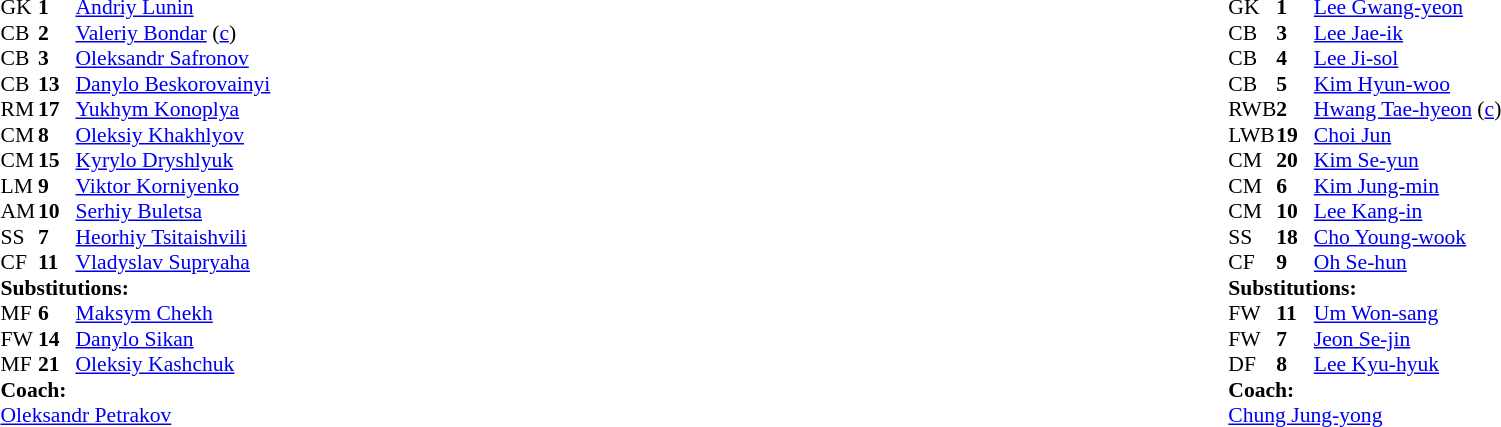<table width="100%">
<tr>
<td valign="top" width="40%"><br><table style="font-size:90%" cellspacing="0" cellpadding="0">
<tr>
<th width=25></th>
<th width=25></th>
</tr>
<tr>
<td>GK</td>
<td><strong>1</strong></td>
<td><a href='#'>Andriy Lunin</a></td>
</tr>
<tr>
<td>CB</td>
<td><strong>2</strong></td>
<td><a href='#'>Valeriy Bondar</a> (<a href='#'>c</a>)</td>
</tr>
<tr>
<td>CB</td>
<td><strong>3</strong></td>
<td><a href='#'>Oleksandr Safronov</a></td>
</tr>
<tr>
<td>CB</td>
<td><strong>13</strong></td>
<td><a href='#'>Danylo Beskorovainyi</a></td>
</tr>
<tr>
<td>RM</td>
<td><strong>17</strong></td>
<td><a href='#'>Yukhym Konoplya</a></td>
<td></td>
</tr>
<tr>
<td>CM</td>
<td><strong>8</strong></td>
<td><a href='#'>Oleksiy Khakhlyov</a></td>
<td></td>
<td></td>
</tr>
<tr>
<td>CM</td>
<td><strong>15</strong></td>
<td><a href='#'>Kyrylo Dryshlyuk</a></td>
</tr>
<tr>
<td>LM</td>
<td><strong>9</strong></td>
<td><a href='#'>Viktor Korniyenko</a></td>
</tr>
<tr>
<td>AM</td>
<td><strong>10</strong></td>
<td><a href='#'>Serhiy Buletsa</a></td>
<td></td>
<td></td>
</tr>
<tr>
<td>SS</td>
<td><strong>7</strong></td>
<td><a href='#'>Heorhiy Tsitaishvili</a></td>
</tr>
<tr>
<td>CF</td>
<td><strong>11</strong></td>
<td><a href='#'>Vladyslav Supryaha</a></td>
<td></td>
<td></td>
</tr>
<tr>
<td colspan=3><strong>Substitutions:</strong></td>
</tr>
<tr>
<td>MF</td>
<td><strong>6</strong></td>
<td><a href='#'>Maksym Chekh</a></td>
<td></td>
<td></td>
</tr>
<tr>
<td>FW</td>
<td><strong>14</strong></td>
<td><a href='#'>Danylo Sikan</a></td>
<td></td>
<td></td>
</tr>
<tr>
<td>MF</td>
<td><strong>21</strong></td>
<td><a href='#'>Oleksiy Kashchuk</a></td>
<td></td>
<td></td>
</tr>
<tr>
<td colspan=3><strong>Coach:</strong></td>
</tr>
<tr>
<td colspan=3><a href='#'>Oleksandr Petrakov</a></td>
</tr>
</table>
</td>
<td valign="top" width="50%"><br><table style="font-size:90%;margin:auto" cellspacing="0" cellpadding="0">
<tr>
<th width=25></th>
<th width=25></th>
</tr>
<tr>
<td>GK</td>
<td><strong>1</strong></td>
<td><a href='#'>Lee Gwang-yeon</a></td>
</tr>
<tr>
<td>CB</td>
<td><strong>3</strong></td>
<td><a href='#'>Lee Jae-ik</a></td>
<td></td>
</tr>
<tr>
<td>CB</td>
<td><strong>4</strong></td>
<td><a href='#'>Lee Ji-sol</a></td>
</tr>
<tr>
<td>CB</td>
<td><strong>5</strong></td>
<td><a href='#'>Kim Hyun-woo</a></td>
<td></td>
</tr>
<tr>
<td>RWB</td>
<td><strong>2</strong></td>
<td><a href='#'>Hwang Tae-hyeon</a> (<a href='#'>c</a>)</td>
</tr>
<tr>
<td>LWB</td>
<td><strong>19</strong></td>
<td><a href='#'>Choi Jun</a></td>
<td></td>
<td></td>
</tr>
<tr>
<td>CM</td>
<td><strong>20</strong></td>
<td><a href='#'>Kim Se-yun</a></td>
<td></td>
<td></td>
</tr>
<tr>
<td>CM</td>
<td><strong>6</strong></td>
<td><a href='#'>Kim Jung-min</a></td>
</tr>
<tr>
<td>CM</td>
<td><strong>10</strong></td>
<td><a href='#'>Lee Kang-in</a></td>
</tr>
<tr>
<td>SS</td>
<td><strong>18</strong></td>
<td><a href='#'>Cho Young-wook</a></td>
<td></td>
<td></td>
</tr>
<tr>
<td>CF</td>
<td><strong>9</strong></td>
<td><a href='#'>Oh Se-hun</a></td>
<td></td>
</tr>
<tr>
<td colspan=3><strong>Substitutions:</strong></td>
</tr>
<tr>
<td>FW</td>
<td><strong>11</strong></td>
<td><a href='#'>Um Won-sang</a></td>
<td></td>
<td></td>
</tr>
<tr>
<td>FW</td>
<td><strong>7</strong></td>
<td><a href='#'>Jeon Se-jin</a></td>
<td></td>
<td></td>
</tr>
<tr>
<td>DF</td>
<td><strong>8</strong></td>
<td><a href='#'>Lee Kyu-hyuk</a></td>
<td></td>
<td></td>
</tr>
<tr>
<td colspan=3><strong>Coach:</strong></td>
</tr>
<tr>
<td colspan=3><a href='#'>Chung Jung-yong</a></td>
</tr>
</table>
</td>
</tr>
</table>
